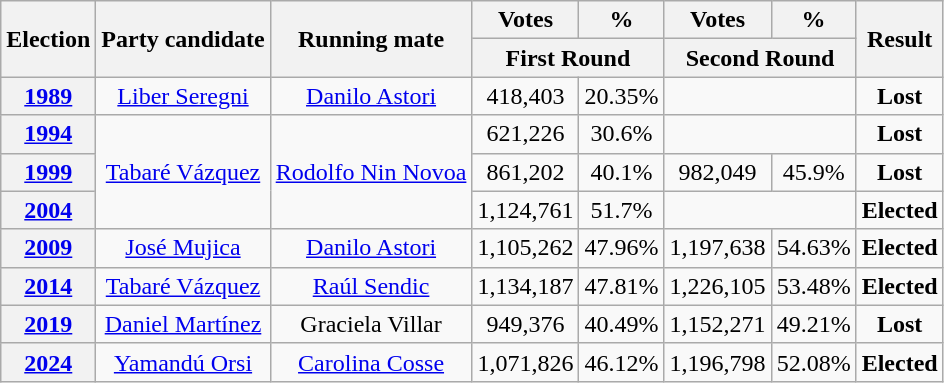<table class="wikitable" style="text-align:center">
<tr>
<th rowspan="2">Election</th>
<th rowspan="2">Party candidate</th>
<th rowspan="2">Running mate</th>
<th>Votes</th>
<th>%</th>
<th>Votes</th>
<th>%</th>
<th rowspan="2">Result</th>
</tr>
<tr>
<th colspan="2">First Round</th>
<th colspan="2">Second Round</th>
</tr>
<tr>
<th><a href='#'>1989</a></th>
<td><a href='#'>Liber Seregni</a></td>
<td><a href='#'>Danilo Astori</a></td>
<td>418,403</td>
<td>20.35%</td>
<td colspan="2"></td>
<td><strong>Lost</strong> </td>
</tr>
<tr>
<th><a href='#'>1994</a></th>
<td rowspan="3"><a href='#'>Tabaré Vázquez</a></td>
<td rowspan="3"><a href='#'>Rodolfo Nin Novoa</a></td>
<td>621,226</td>
<td>30.6%</td>
<td colspan="2"></td>
<td><strong>Lost</strong> </td>
</tr>
<tr>
<th><a href='#'>1999</a></th>
<td>861,202</td>
<td>40.1%</td>
<td>982,049</td>
<td>45.9%</td>
<td><strong>Lost</strong> </td>
</tr>
<tr>
<th><a href='#'>2004</a></th>
<td>1,124,761</td>
<td>51.7%</td>
<td colspan="2"></td>
<td><strong>Elected</strong> </td>
</tr>
<tr>
<th><a href='#'>2009</a></th>
<td><a href='#'>José Mujica</a></td>
<td><a href='#'>Danilo Astori</a></td>
<td>1,105,262</td>
<td>47.96%</td>
<td>1,197,638</td>
<td>54.63%</td>
<td><strong>Elected</strong> </td>
</tr>
<tr>
<th><a href='#'>2014</a></th>
<td><a href='#'>Tabaré Vázquez</a></td>
<td><a href='#'>Raúl Sendic</a></td>
<td>1,134,187</td>
<td>47.81%</td>
<td>1,226,105</td>
<td>53.48%</td>
<td><strong>Elected</strong> </td>
</tr>
<tr>
<th><a href='#'>2019</a></th>
<td><a href='#'>Daniel Martínez</a></td>
<td>Graciela Villar</td>
<td>949,376</td>
<td>40.49%</td>
<td>1,152,271</td>
<td>49.21%</td>
<td><strong>Lost</strong> </td>
</tr>
<tr>
<th><a href='#'>2024</a></th>
<td><a href='#'>Yamandú Orsi</a></td>
<td><a href='#'>Carolina Cosse</a></td>
<td>1,071,826</td>
<td>46.12%</td>
<td>1,196,798</td>
<td>52.08%</td>
<td><strong>Elected</strong> </td>
</tr>
</table>
